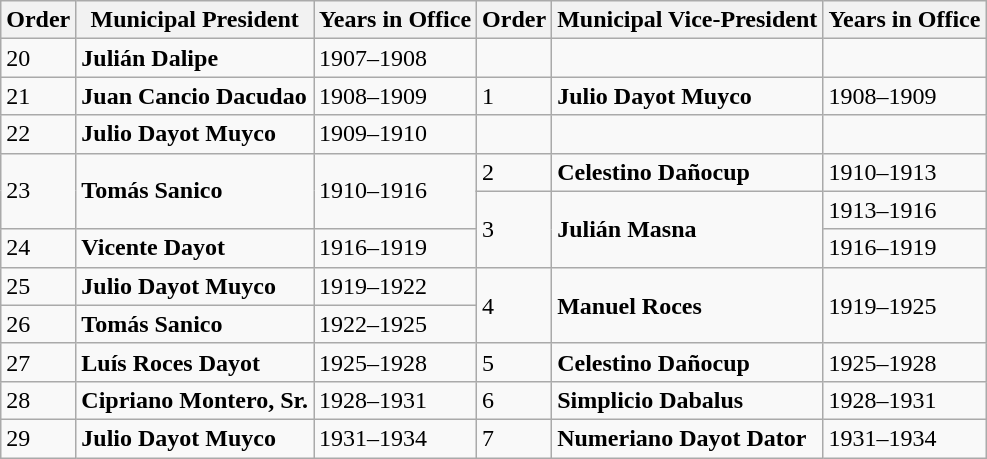<table class="wikitable">
<tr>
<th>Order</th>
<th>Municipal President</th>
<th>Years in Office</th>
<th>Order</th>
<th>Municipal Vice-President</th>
<th>Years in Office</th>
</tr>
<tr>
<td>20</td>
<td><strong>Julián Dalipe</strong></td>
<td>1907–1908</td>
<td></td>
<td></td>
<td></td>
</tr>
<tr>
<td>21</td>
<td><strong>Juan Cancio Dacudao</strong></td>
<td>1908–1909</td>
<td>1</td>
<td><strong>Julio Dayot Muyco</strong></td>
<td>1908–1909</td>
</tr>
<tr>
<td>22</td>
<td><strong>Julio Dayot Muyco</strong></td>
<td>1909–1910</td>
<td></td>
<td></td>
<td></td>
</tr>
<tr>
<td rowspan="2">23</td>
<td rowspan="2"><strong>Tomás Sanico</strong></td>
<td rowspan="2">1910–1916</td>
<td>2</td>
<td><strong>Celestino Dañocup</strong></td>
<td>1910–1913</td>
</tr>
<tr>
<td rowspan="2">3</td>
<td rowspan="2"><strong>Julián Masna</strong></td>
<td>1913–1916</td>
</tr>
<tr>
<td>24</td>
<td><strong>Vicente Dayot</strong></td>
<td>1916–1919</td>
<td>1916–1919</td>
</tr>
<tr>
<td>25</td>
<td><strong>Julio Dayot Muyco</strong></td>
<td>1919–1922</td>
<td rowspan="2">4</td>
<td rowspan="2"><strong>Manuel Roces</strong></td>
<td rowspan="2">1919–1925</td>
</tr>
<tr>
<td>26</td>
<td><strong>Tomás Sanico</strong></td>
<td>1922–1925</td>
</tr>
<tr>
<td>27</td>
<td><strong>Luís Roces Dayot</strong></td>
<td>1925–1928</td>
<td>5</td>
<td><strong>Celestino Dañocup</strong></td>
<td>1925–1928</td>
</tr>
<tr>
<td>28</td>
<td><strong>Cipriano Montero, Sr.</strong></td>
<td>1928–1931</td>
<td>6</td>
<td><strong>Simplicio Dabalus</strong></td>
<td>1928–1931</td>
</tr>
<tr>
<td>29</td>
<td><strong>Julio Dayot Muyco</strong></td>
<td>1931–1934</td>
<td>7</td>
<td><strong>Numeriano Dayot Dator</strong></td>
<td>1931–1934</td>
</tr>
</table>
